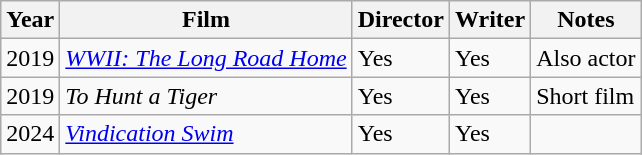<table class="wikitable">
<tr>
<th>Year</th>
<th>Film</th>
<th>Director</th>
<th>Writer</th>
<th>Notes</th>
</tr>
<tr>
<td>2019</td>
<td><em><a href='#'>WWII: The Long Road Home</a></em></td>
<td>Yes</td>
<td>Yes</td>
<td>Also actor</td>
</tr>
<tr>
<td>2019</td>
<td><em>To Hunt a Tiger</em></td>
<td>Yes</td>
<td>Yes</td>
<td>Short film</td>
</tr>
<tr>
<td>2024</td>
<td><em><a href='#'>Vindication Swim</a></em></td>
<td>Yes</td>
<td>Yes</td>
<td></td>
</tr>
</table>
